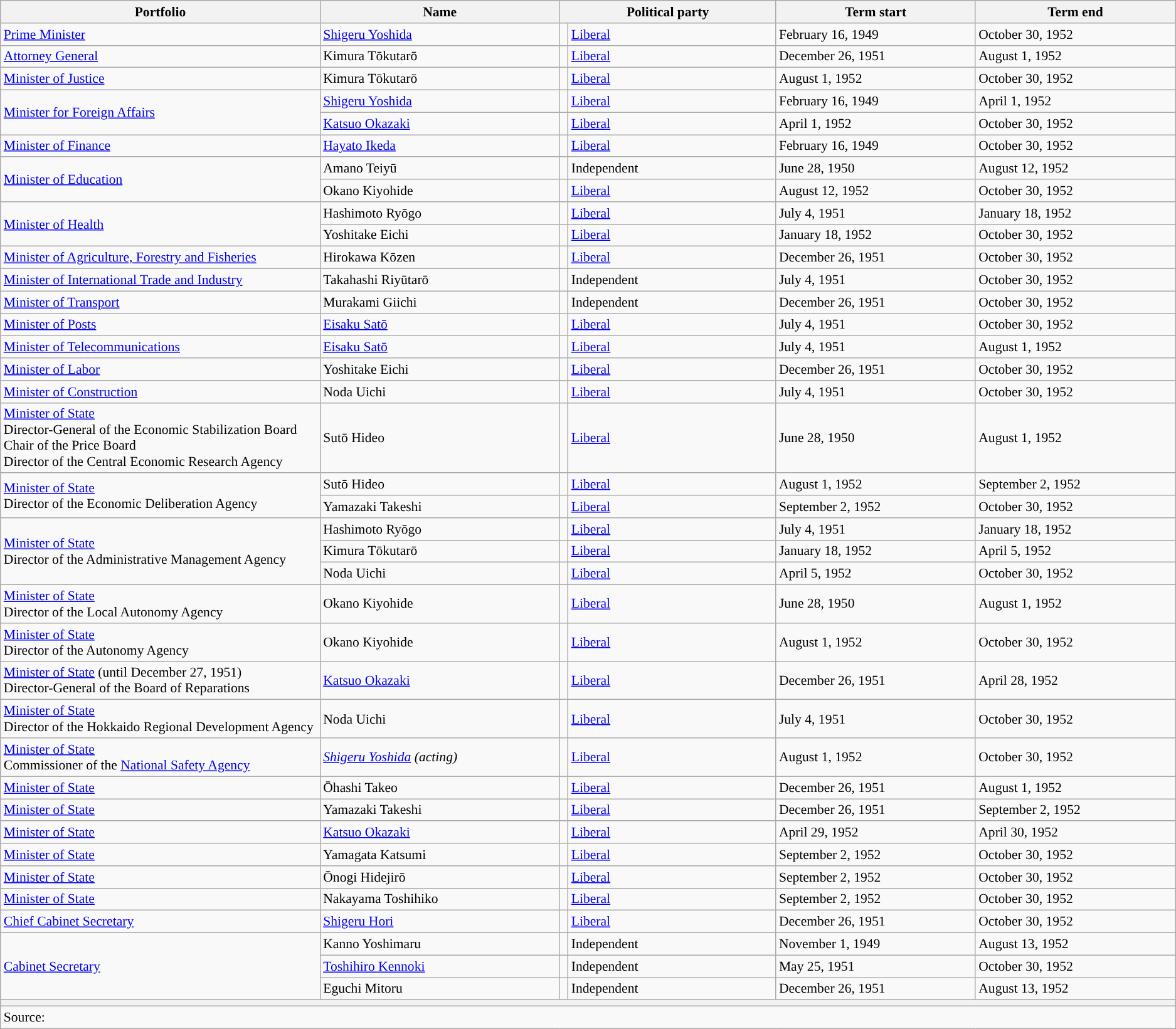<table class="wikitable unsortable" style="font-size: 90%;">
<tr>
<th scope="col" width="20%">Portfolio</th>
<th scope="col" width="15%">Name</th>
<th colspan="2" scope="col" width="13.5%">Political party</th>
<th scope="col" width="12.5%">Term start</th>
<th scope="col" width="12.5%">Term end</th>
</tr>
<tr>
<td style="text-align: left;"><a href='#'>Prime Minister</a></td>
<td><a href='#'>Shigeru Yoshida</a></td>
<td width="0.5%" style="background:"></td>
<td><a href='#'>Liberal</a></td>
<td>February 16, 1949</td>
<td>October 30, 1952</td>
</tr>
<tr>
<td><a href='#'>Attorney General</a></td>
<td>Kimura Tōkutarō</td>
<td style="color:inherit;background:"></td>
<td><a href='#'>Liberal</a></td>
<td>December 26, 1951</td>
<td>August 1, 1952</td>
</tr>
<tr>
<td><a href='#'>Minister of Justice</a></td>
<td>Kimura Tōkutarō</td>
<td style="color:inherit;background:"></td>
<td><a href='#'>Liberal</a></td>
<td>August 1, 1952</td>
<td>October 30, 1952</td>
</tr>
<tr>
<td rowspan="2"><a href='#'>Minister for Foreign Affairs</a></td>
<td><a href='#'>Shigeru Yoshida</a></td>
<td style="color:inherit;background:"></td>
<td><a href='#'>Liberal</a></td>
<td>February 16, 1949</td>
<td>April 1, 1952</td>
</tr>
<tr>
<td><a href='#'>Katsuo Okazaki</a></td>
<td style="color:inherit;background:"></td>
<td><a href='#'>Liberal</a></td>
<td>April 1, 1952</td>
<td>October 30, 1952</td>
</tr>
<tr>
<td><a href='#'>Minister of Finance</a></td>
<td><a href='#'>Hayato Ikeda</a></td>
<td style="color:inherit;background:"></td>
<td><a href='#'>Liberal</a></td>
<td>February 16, 1949</td>
<td>October 30, 1952</td>
</tr>
<tr>
<td rowspan="2"><a href='#'>Minister of Education</a></td>
<td>Amano Teiyū</td>
<td style="color:inherit;background:"></td>
<td>Independent</td>
<td>June 28, 1950</td>
<td>August 12, 1952</td>
</tr>
<tr>
<td>Okano Kiyohide</td>
<td style="color:inherit;background:"></td>
<td><a href='#'>Liberal</a></td>
<td>August 12, 1952</td>
<td>October 30, 1952</td>
</tr>
<tr>
<td rowspan="2"><a href='#'>Minister of Health</a></td>
<td>Hashimoto Ryōgo</td>
<td style="color:inherit;background:"></td>
<td><a href='#'>Liberal</a></td>
<td>July 4, 1951</td>
<td>January 18, 1952</td>
</tr>
<tr>
<td>Yoshitake Eichi</td>
<td style="color:inherit;background:"></td>
<td><a href='#'>Liberal</a></td>
<td>January 18, 1952</td>
<td>October 30, 1952</td>
</tr>
<tr>
<td><a href='#'>Minister of Agriculture, Forestry and Fisheries</a></td>
<td>Hirokawa Kōzen</td>
<td style="color:inherit;background:"></td>
<td><a href='#'>Liberal</a></td>
<td>December 26, 1951</td>
<td>October 30, 1952</td>
</tr>
<tr>
<td><a href='#'>Minister of International Trade and Industry</a></td>
<td>Takahashi Riyūtarō</td>
<td style="color:inherit;background:"></td>
<td>Independent</td>
<td>July 4, 1951</td>
<td>October 30, 1952</td>
</tr>
<tr>
<td><a href='#'>Minister of Transport</a></td>
<td>Murakami Giichi</td>
<td style="color:inherit;background:"></td>
<td>Independent</td>
<td>December 26, 1951</td>
<td>October 30, 1952</td>
</tr>
<tr>
<td><a href='#'>Minister of Posts</a></td>
<td><a href='#'>Eisaku Satō</a></td>
<td style="color:inherit;background:"></td>
<td><a href='#'>Liberal</a></td>
<td>July 4, 1951</td>
<td>October 30, 1952</td>
</tr>
<tr>
<td><a href='#'>Minister of Telecommunications</a></td>
<td><a href='#'>Eisaku Satō</a></td>
<td style="color:inherit;background:"></td>
<td><a href='#'>Liberal</a></td>
<td>July 4, 1951</td>
<td>August 1, 1952</td>
</tr>
<tr>
<td><a href='#'>Minister of Labor</a></td>
<td>Yoshitake Eichi</td>
<td style="color:inherit;background:"></td>
<td><a href='#'>Liberal</a></td>
<td>December 26, 1951</td>
<td>October 30, 1952</td>
</tr>
<tr>
<td><a href='#'>Minister of Construction</a></td>
<td>Noda Uichi</td>
<td style="color:inherit;background:"></td>
<td><a href='#'>Liberal</a></td>
<td>July 4, 1951</td>
<td>October 30, 1952</td>
</tr>
<tr>
<td><a href='#'>Minister of State</a><br>Director-General of the Economic Stabilization Board<br>Chair of the Price Board<br>Director of the Central Economic Research Agency</td>
<td>Sutō Hideo</td>
<td style="color:inherit;background:"></td>
<td><a href='#'>Liberal</a></td>
<td>June 28, 1950</td>
<td>August 1, 1952</td>
</tr>
<tr>
<td rowspan="2"><a href='#'>Minister of State</a><br>Director of the Economic Deliberation Agency</td>
<td>Sutō Hideo</td>
<td style="color:inherit;background:"></td>
<td><a href='#'>Liberal</a></td>
<td>August 1, 1952</td>
<td>September 2, 1952</td>
</tr>
<tr>
<td>Yamazaki Takeshi</td>
<td style="color:inherit;background:"></td>
<td><a href='#'>Liberal</a></td>
<td>September 2, 1952</td>
<td>October 30, 1952</td>
</tr>
<tr>
<td rowspan="3"><a href='#'>Minister of State</a><br>Director of the Administrative Management Agency</td>
<td>Hashimoto Ryōgo</td>
<td style="color:inherit;background:"></td>
<td><a href='#'>Liberal</a></td>
<td>July 4, 1951</td>
<td>January 18, 1952</td>
</tr>
<tr>
<td>Kimura Tōkutarō</td>
<td style="color:inherit;background:"></td>
<td><a href='#'>Liberal</a></td>
<td>January 18, 1952</td>
<td>April 5, 1952</td>
</tr>
<tr>
<td>Noda Uichi</td>
<td style="color:inherit;background:"></td>
<td><a href='#'>Liberal</a></td>
<td>April 5, 1952</td>
<td>October 30, 1952</td>
</tr>
<tr>
<td><a href='#'>Minister of State</a><br>Director of the Local Autonomy Agency</td>
<td>Okano Kiyohide</td>
<td style="color:inherit;background:"></td>
<td><a href='#'>Liberal</a></td>
<td>June 28, 1950</td>
<td>August 1, 1952</td>
</tr>
<tr>
<td><a href='#'>Minister of State</a><br>Director of the Autonomy Agency</td>
<td>Okano Kiyohide</td>
<td style="color:inherit;background:"></td>
<td><a href='#'>Liberal</a></td>
<td>August 1, 1952</td>
<td>October 30, 1952</td>
</tr>
<tr>
<td><a href='#'>Minister of State</a> (until December 27, 1951)<br>Director-General of the Board of Reparations</td>
<td><a href='#'>Katsuo Okazaki</a></td>
<td style="color:inherit;background:"></td>
<td><a href='#'>Liberal</a></td>
<td>December 26, 1951</td>
<td>April 28, 1952</td>
</tr>
<tr>
<td><a href='#'>Minister of State</a><br>Director of the Hokkaido Regional Development Agency</td>
<td>Noda Uichi</td>
<td style="color:inherit;background:"></td>
<td><a href='#'>Liberal</a></td>
<td>July 4, 1951</td>
<td>October 30, 1952</td>
</tr>
<tr>
<td><a href='#'>Minister of State</a><br>Commissioner of the <a href='#'>National Safety Agency</a></td>
<td><em><a href='#'>Shigeru Yoshida</a> (acting)</em></td>
<td style="color:inherit;background:"></td>
<td><a href='#'>Liberal</a></td>
<td>August 1, 1952</td>
<td>October 30, 1952</td>
</tr>
<tr>
<td><a href='#'>Minister of State</a></td>
<td>Ōhashi Takeo</td>
<td style="color:inherit;background:"></td>
<td><a href='#'>Liberal</a></td>
<td>December 26, 1951</td>
<td>August 1, 1952</td>
</tr>
<tr>
<td><a href='#'>Minister of State</a></td>
<td>Yamazaki Takeshi</td>
<td style="color:inherit;background:"></td>
<td><a href='#'>Liberal</a></td>
<td>December 26, 1951</td>
<td>September 2, 1952</td>
</tr>
<tr>
<td><a href='#'>Minister of State</a></td>
<td><a href='#'>Katsuo Okazaki</a></td>
<td style="color:inherit;background:"></td>
<td><a href='#'>Liberal</a></td>
<td>April 29, 1952</td>
<td>April 30, 1952</td>
</tr>
<tr>
<td><a href='#'>Minister of State</a></td>
<td>Yamagata Katsumi</td>
<td style="color:inherit;background:"></td>
<td><a href='#'>Liberal</a></td>
<td>September 2, 1952</td>
<td>October 30, 1952</td>
</tr>
<tr>
<td><a href='#'>Minister of State</a></td>
<td>Ōnogi Hidejirō</td>
<td style="color:inherit;background:"></td>
<td><a href='#'>Liberal</a></td>
<td>September 2, 1952</td>
<td>October 30, 1952</td>
</tr>
<tr>
<td><a href='#'>Minister of State</a></td>
<td>Nakayama Toshihiko</td>
<td style="color:inherit;background:"></td>
<td><a href='#'>Liberal</a></td>
<td>September 2, 1952</td>
<td>October 30, 1952</td>
</tr>
<tr>
<td><a href='#'>Chief Cabinet Secretary</a></td>
<td><a href='#'>Shigeru Hori</a></td>
<td style="color:inherit;background:"></td>
<td><a href='#'>Liberal</a></td>
<td>December 26, 1951</td>
<td>October 30, 1952</td>
</tr>
<tr>
<td rowspan="3"><a href='#'>Cabinet Secretary</a></td>
<td>Kanno Yoshimaru</td>
<td style="color:inherit;background:"></td>
<td>Independent</td>
<td>November 1, 1949</td>
<td>August 13, 1952</td>
</tr>
<tr>
<td><a href='#'>Toshihiro Kennoki</a></td>
<td style="color:inherit;background:"></td>
<td>Independent</td>
<td>May 25, 1951</td>
<td>October 30, 1952</td>
</tr>
<tr>
<td>Eguchi Mitoru</td>
<td style="color:inherit;background:"></td>
<td>Independent</td>
<td>December 26, 1951</td>
<td>August 13, 1952</td>
</tr>
<tr>
<th colspan="6"></th>
</tr>
<tr>
<td colspan="6">Source:</td>
</tr>
</table>
